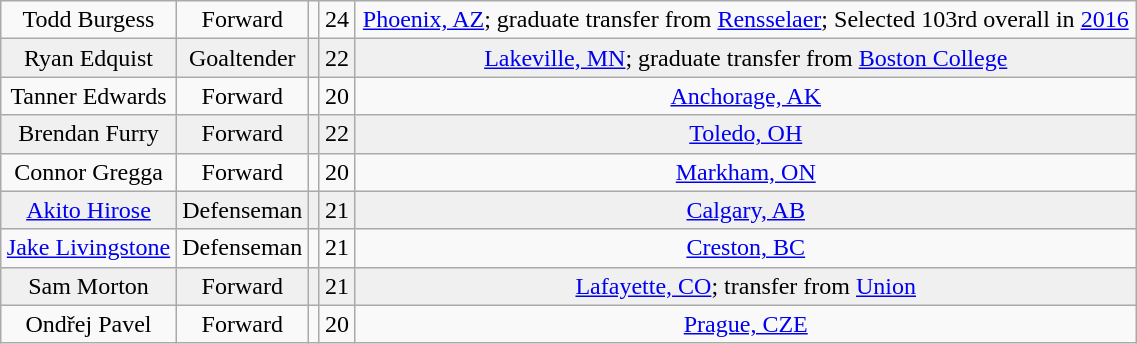<table class="wikitable" width="60%">
<tr align="center" bgcolor="">
<td>Todd Burgess</td>
<td>Forward</td>
<td></td>
<td>24</td>
<td><a href='#'>Phoenix, AZ</a>; graduate transfer from <a href='#'>Rensselaer</a>; Selected 103rd overall in <a href='#'>2016</a></td>
</tr>
<tr align="center" bgcolor="f0f0f0">
<td>Ryan Edquist</td>
<td>Goaltender</td>
<td></td>
<td>22</td>
<td><a href='#'>Lakeville, MN</a>; graduate transfer from <a href='#'>Boston College</a></td>
</tr>
<tr align="center" bgcolor="">
<td>Tanner Edwards</td>
<td>Forward</td>
<td></td>
<td>20</td>
<td><a href='#'>Anchorage, AK</a></td>
</tr>
<tr align="center" bgcolor="f0f0f0">
<td>Brendan Furry</td>
<td>Forward</td>
<td></td>
<td>22</td>
<td><a href='#'>Toledo, OH</a></td>
</tr>
<tr align="center" bgcolor="">
<td>Connor Gregga</td>
<td>Forward</td>
<td></td>
<td>20</td>
<td><a href='#'>Markham, ON</a></td>
</tr>
<tr align="center" bgcolor="f0f0f0">
<td><a href='#'>Akito Hirose</a></td>
<td>Defenseman</td>
<td></td>
<td>21</td>
<td><a href='#'>Calgary, AB</a></td>
</tr>
<tr align="center" bgcolor="">
<td><a href='#'>Jake Livingstone</a></td>
<td>Defenseman</td>
<td></td>
<td>21</td>
<td><a href='#'>Creston, BC</a></td>
</tr>
<tr align="center" bgcolor="f0f0f0">
<td>Sam Morton</td>
<td>Forward</td>
<td></td>
<td>21</td>
<td><a href='#'>Lafayette, CO</a>; transfer from <a href='#'>Union</a></td>
</tr>
<tr align="center" bgcolor="">
<td>Ondřej Pavel</td>
<td>Forward</td>
<td></td>
<td>20</td>
<td><a href='#'>Prague, CZE</a></td>
</tr>
</table>
